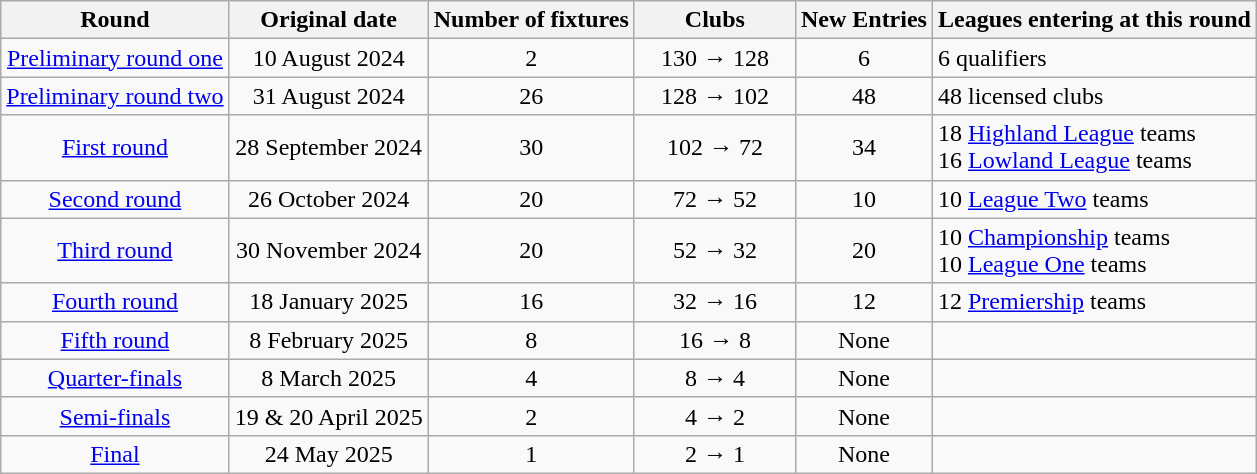<table class="wikitable" style="text-align:center">
<tr>
<th>Round</th>
<th>Original date</th>
<th>Number of fixtures</th>
<th style="width:100px">Clubs</th>
<th>New Entries</th>
<th>Leagues entering at this round</th>
</tr>
<tr>
<td><a href='#'>Preliminary round one</a></td>
<td>10 August 2024</td>
<td>2</td>
<td>130 → 128</td>
<td>6</td>
<td align="left">6 qualifiers</td>
</tr>
<tr>
<td><a href='#'>Preliminary round two</a></td>
<td>31 August 2024</td>
<td>26</td>
<td>128 → 102</td>
<td>48</td>
<td align="left">48 licensed clubs</td>
</tr>
<tr>
<td><a href='#'>First round</a></td>
<td>28 September 2024</td>
<td>30</td>
<td>102 → 72</td>
<td>34</td>
<td align="left">18 <a href='#'>Highland League</a> teams<br>16 <a href='#'>Lowland League</a> teams</td>
</tr>
<tr>
<td><a href='#'>Second round</a></td>
<td>26 October 2024</td>
<td>20</td>
<td>72 → 52</td>
<td>10</td>
<td align="left">10 <a href='#'>League Two</a> teams</td>
</tr>
<tr>
<td><a href='#'>Third round</a></td>
<td>30 November 2024</td>
<td>20</td>
<td>52 → 32</td>
<td>20</td>
<td align="left">10 <a href='#'>Championship</a> teams<br>10 <a href='#'>League One</a> teams</td>
</tr>
<tr>
<td><a href='#'>Fourth round</a></td>
<td>18 January 2025</td>
<td>16</td>
<td>32 → 16</td>
<td>12</td>
<td align="left">12 <a href='#'>Premiership</a> teams</td>
</tr>
<tr>
<td><a href='#'>Fifth round</a></td>
<td>8 February 2025</td>
<td>8</td>
<td>16 → 8</td>
<td>None</td>
<td></td>
</tr>
<tr>
<td><a href='#'>Quarter-finals</a></td>
<td>8 March 2025</td>
<td>4</td>
<td>8 → 4</td>
<td>None</td>
<td></td>
</tr>
<tr>
<td><a href='#'>Semi-finals</a></td>
<td>19 & 20 April 2025</td>
<td>2</td>
<td>4 → 2</td>
<td>None</td>
<td></td>
</tr>
<tr>
<td><a href='#'>Final</a></td>
<td>24 May 2025</td>
<td>1</td>
<td>2 → 1</td>
<td>None</td>
<td></td>
</tr>
</table>
